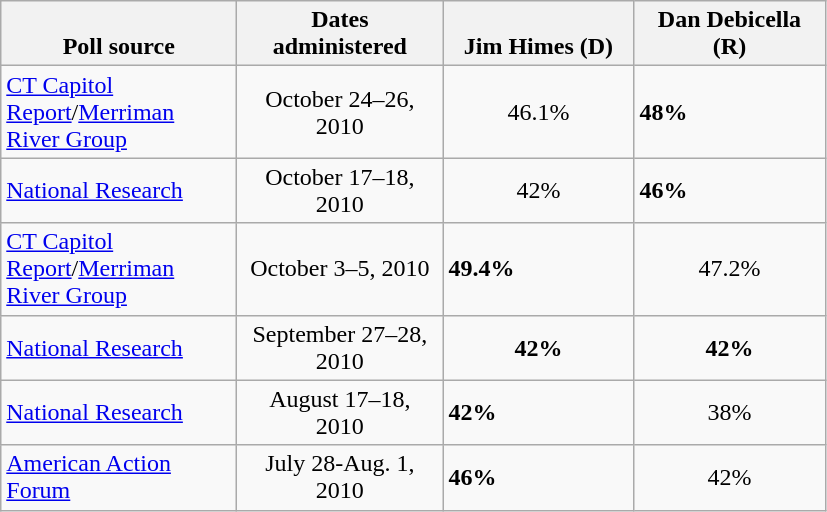<table class="wikitable">
<tr valign=bottom>
<th width='150'>Poll source</th>
<th width='130'>Dates administered</th>
<th width='120'>Jim Himes (D)</th>
<th width='120'>Dan Debicella (R)</th>
</tr>
<tr>
<td><a href='#'>CT Capitol Report</a>/<a href='#'>Merriman River Group</a></td>
<td align=center>October 24–26, 2010</td>
<td align=center>46.1%</td>
<td><strong>48%</strong></td>
</tr>
<tr>
<td><a href='#'>National Research</a></td>
<td align=center>October 17–18, 2010</td>
<td align=center>42%</td>
<td><strong>46%</strong></td>
</tr>
<tr>
<td><a href='#'>CT Capitol Report</a>/<a href='#'>Merriman River Group</a></td>
<td align=center>October 3–5, 2010</td>
<td><strong>49.4%</strong></td>
<td align=center>47.2%</td>
</tr>
<tr>
<td><a href='#'>National Research</a></td>
<td align=center>September 27–28, 2010</td>
<td align=center><strong>42%</strong></td>
<td align=center><strong>42%</strong></td>
</tr>
<tr>
<td><a href='#'>National Research</a></td>
<td align=center>August 17–18, 2010</td>
<td><strong>42%</strong></td>
<td align=center>38%</td>
</tr>
<tr>
<td><a href='#'>American Action Forum</a></td>
<td align=center>July 28-Aug. 1, 2010</td>
<td><strong>46%</strong></td>
<td align=center>42%</td>
</tr>
</table>
